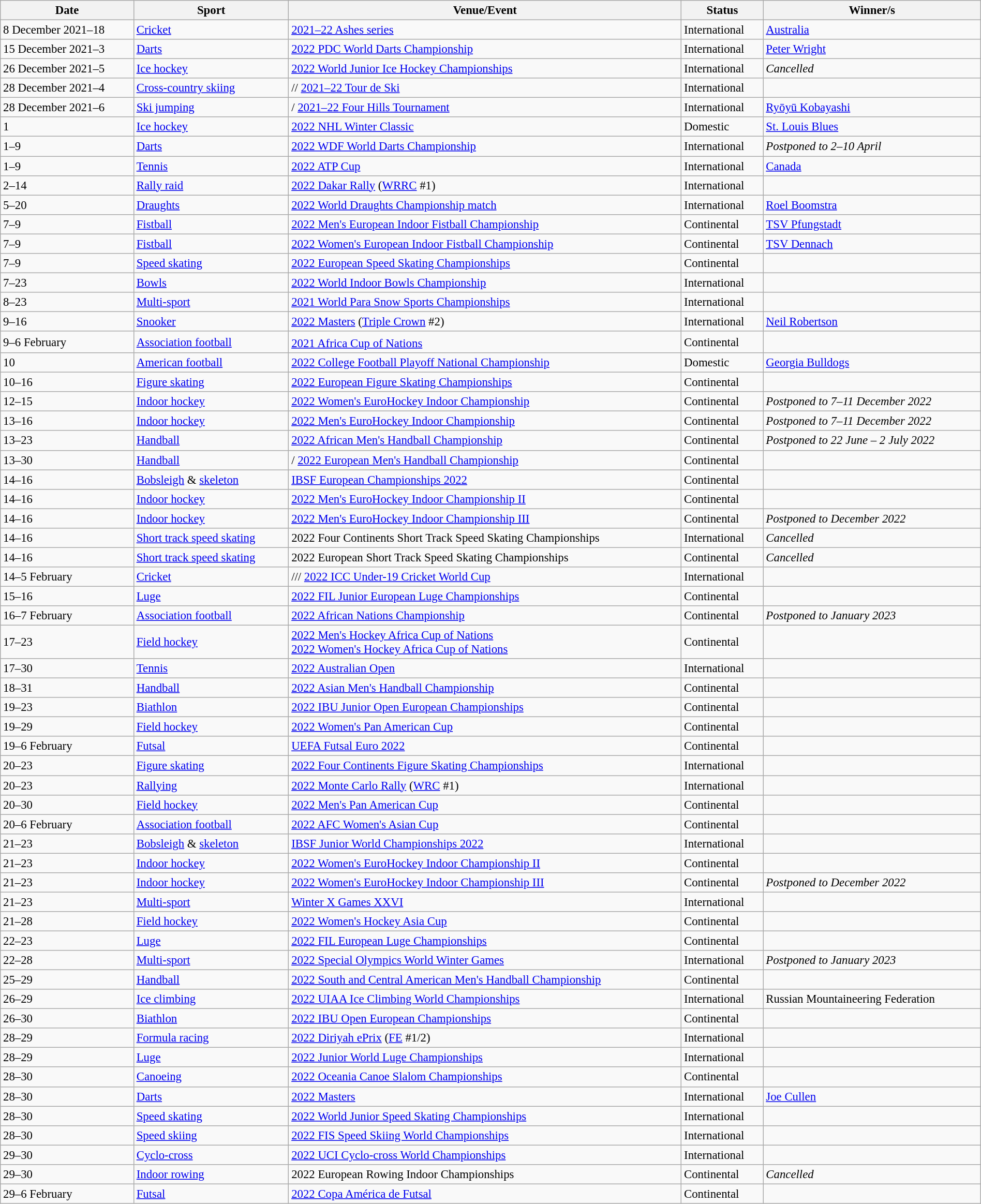<table class="wikitable source" style="font-size:95%; width: 100%">
<tr>
<th>Date</th>
<th>Sport</th>
<th>Venue/Event</th>
<th>Status</th>
<th>Winner/s</th>
</tr>
<tr>
<td>8 December 2021–18</td>
<td><a href='#'>Cricket</a></td>
<td> <a href='#'>2021–22 Ashes series</a></td>
<td>International</td>
<td> <a href='#'>Australia</a></td>
</tr>
<tr>
<td>15 December 2021–3</td>
<td><a href='#'>Darts</a></td>
<td> <a href='#'>2022 PDC World Darts Championship</a></td>
<td>International</td>
<td> <a href='#'>Peter Wright</a></td>
</tr>
<tr>
<td>26 December 2021–5</td>
<td><a href='#'>Ice hockey</a></td>
<td> <a href='#'>2022 World Junior Ice Hockey Championships</a></td>
<td>International</td>
<td><em>Cancelled</em></td>
</tr>
<tr>
<td>28 December 2021–4</td>
<td><a href='#'>Cross-country skiing</a></td>
<td>// <a href='#'>2021–22 Tour de Ski</a></td>
<td>International</td>
<td></td>
</tr>
<tr>
<td>28 December 2021–6</td>
<td><a href='#'>Ski jumping</a></td>
<td>/ <a href='#'>2021–22 Four Hills Tournament</a></td>
<td>International</td>
<td> <a href='#'>Ryōyū Kobayashi</a></td>
</tr>
<tr>
<td>1</td>
<td><a href='#'>Ice hockey</a></td>
<td> <a href='#'>2022 NHL Winter Classic</a></td>
<td>Domestic</td>
<td> <a href='#'>St. Louis Blues</a></td>
</tr>
<tr>
<td>1–9</td>
<td><a href='#'>Darts</a></td>
<td> <a href='#'>2022 WDF World Darts Championship</a></td>
<td>International</td>
<td><em>Postponed to 2–10 April</em></td>
</tr>
<tr>
<td>1–9</td>
<td><a href='#'>Tennis</a></td>
<td> <a href='#'>2022 ATP Cup</a></td>
<td>International</td>
<td> <a href='#'>Canada</a></td>
</tr>
<tr>
<td>2–14</td>
<td><a href='#'>Rally raid</a></td>
<td> <a href='#'>2022 Dakar Rally</a> (<a href='#'>WRRC</a> #1)</td>
<td>International</td>
<td></td>
</tr>
<tr>
<td>5–20</td>
<td><a href='#'>Draughts</a></td>
<td> <a href='#'>2022 World Draughts Championship match</a></td>
<td>International</td>
<td> <a href='#'>Roel Boomstra</a></td>
</tr>
<tr>
<td>7–9</td>
<td><a href='#'>Fistball</a></td>
<td> <a href='#'>2022 Men's European Indoor Fistball Championship</a></td>
<td>Continental</td>
<td> <a href='#'>TSV Pfungstadt</a></td>
</tr>
<tr>
<td>7–9</td>
<td><a href='#'>Fistball</a></td>
<td> <a href='#'>2022 Women's European Indoor Fistball Championship</a></td>
<td>Continental</td>
<td> <a href='#'>TSV Dennach</a></td>
</tr>
<tr>
<td>7–9</td>
<td><a href='#'>Speed skating</a></td>
<td> <a href='#'>2022 European Speed Skating Championships</a></td>
<td>Continental</td>
<td></td>
</tr>
<tr>
<td>7–23</td>
<td><a href='#'>Bowls</a></td>
<td> <a href='#'>2022 World Indoor Bowls Championship</a></td>
<td>International</td>
<td></td>
</tr>
<tr>
<td>8–23</td>
<td><a href='#'>Multi-sport</a></td>
<td> <a href='#'>2021 World Para Snow Sports Championships</a></td>
<td>International</td>
<td></td>
</tr>
<tr>
<td>9–16</td>
<td><a href='#'>Snooker</a></td>
<td> <a href='#'>2022 Masters</a> (<a href='#'>Triple Crown</a> #2)</td>
<td>International</td>
<td> <a href='#'>Neil Robertson</a></td>
</tr>
<tr>
<td>9–6 February</td>
<td><a href='#'>Association football</a></td>
<td> <a href='#'>2021 Africa Cup of Nations</a><sup></sup></td>
<td>Continental</td>
<td></td>
</tr>
<tr>
<td>10</td>
<td><a href='#'>American football</a></td>
<td> <a href='#'>2022 College Football Playoff National Championship</a></td>
<td>Domestic</td>
<td> <a href='#'>Georgia Bulldogs</a></td>
</tr>
<tr>
<td>10–16</td>
<td><a href='#'>Figure skating</a></td>
<td> <a href='#'>2022 European Figure Skating Championships</a></td>
<td>Continental</td>
<td></td>
</tr>
<tr>
<td>12–15</td>
<td><a href='#'>Indoor hockey</a></td>
<td> <a href='#'>2022 Women's EuroHockey Indoor Championship</a></td>
<td>Continental</td>
<td><em>Postponed to 7–11 December 2022</em></td>
</tr>
<tr>
<td>13–16</td>
<td><a href='#'>Indoor hockey</a></td>
<td> <a href='#'>2022 Men's EuroHockey Indoor Championship</a></td>
<td>Continental</td>
<td><em>Postponed to 7–11 December 2022</em></td>
</tr>
<tr>
<td>13–23</td>
<td><a href='#'>Handball</a></td>
<td> <a href='#'>2022 African Men's Handball Championship</a></td>
<td>Continental</td>
<td><em>Postponed to 22 June – 2 July 2022</em></td>
</tr>
<tr>
<td>13–30</td>
<td><a href='#'>Handball</a></td>
<td>/ <a href='#'>2022 European Men's Handball Championship</a></td>
<td>Continental</td>
<td></td>
</tr>
<tr>
<td>14–16</td>
<td><a href='#'>Bobsleigh</a> & <a href='#'>skeleton</a></td>
<td> <a href='#'>IBSF European Championships 2022</a></td>
<td>Continental</td>
<td></td>
</tr>
<tr>
<td>14–16</td>
<td><a href='#'>Indoor hockey</a></td>
<td> <a href='#'>2022 Men's EuroHockey Indoor Championship II</a></td>
<td>Continental</td>
<td></td>
</tr>
<tr>
<td>14–16</td>
<td><a href='#'>Indoor hockey</a></td>
<td> <a href='#'>2022 Men's EuroHockey Indoor Championship III</a></td>
<td>Continental</td>
<td><em>Postponed to December 2022</em></td>
</tr>
<tr>
<td>14–16</td>
<td><a href='#'>Short track speed skating</a></td>
<td> 2022 Four Continents Short Track Speed Skating Championships</td>
<td>International</td>
<td><em>Cancelled</em></td>
</tr>
<tr>
<td>14–16</td>
<td><a href='#'>Short track speed skating</a></td>
<td> 2022 European Short Track Speed Skating Championships</td>
<td>Continental</td>
<td><em>Cancelled</em></td>
</tr>
<tr>
<td>14–5 February</td>
<td><a href='#'>Cricket</a></td>
<td>/// <a href='#'>2022 ICC Under-19 Cricket World Cup</a></td>
<td>International</td>
<td></td>
</tr>
<tr>
<td>15–16</td>
<td><a href='#'>Luge</a></td>
<td> <a href='#'>2022 FIL Junior European Luge Championships</a></td>
<td>Continental</td>
<td></td>
</tr>
<tr>
<td>16–7 February</td>
<td><a href='#'>Association football</a></td>
<td> <a href='#'>2022 African Nations Championship</a></td>
<td>Continental</td>
<td><em>Postponed to January 2023</em></td>
</tr>
<tr>
<td>17–23</td>
<td><a href='#'>Field hockey</a></td>
<td> <a href='#'>2022 Men's Hockey Africa Cup of Nations</a><br> <a href='#'>2022 Women's Hockey Africa Cup of Nations</a></td>
<td>Continental</td>
<td></td>
</tr>
<tr>
<td>17–30</td>
<td><a href='#'>Tennis</a></td>
<td> <a href='#'>2022 Australian Open</a></td>
<td>International</td>
<td></td>
</tr>
<tr>
<td>18–31</td>
<td><a href='#'>Handball</a></td>
<td> <a href='#'>2022 Asian Men's Handball Championship</a></td>
<td>Continental</td>
<td></td>
</tr>
<tr>
<td>19–23</td>
<td><a href='#'>Biathlon</a></td>
<td> <a href='#'>2022 IBU Junior Open European Championships</a></td>
<td>Continental</td>
<td></td>
</tr>
<tr>
<td>19–29</td>
<td><a href='#'>Field hockey</a></td>
<td> <a href='#'>2022 Women's Pan American Cup</a></td>
<td>Continental</td>
<td></td>
</tr>
<tr>
<td>19–6 February</td>
<td><a href='#'>Futsal</a></td>
<td> <a href='#'>UEFA Futsal Euro 2022</a></td>
<td>Continental</td>
<td></td>
</tr>
<tr>
<td>20–23</td>
<td><a href='#'>Figure skating</a></td>
<td> <a href='#'>2022 Four Continents Figure Skating Championships</a></td>
<td>International</td>
<td></td>
</tr>
<tr>
<td>20–23</td>
<td><a href='#'>Rallying</a></td>
<td> <a href='#'>2022 Monte Carlo Rally</a> (<a href='#'>WRC</a> #1)</td>
<td>International</td>
<td></td>
</tr>
<tr>
<td>20–30</td>
<td><a href='#'>Field hockey</a></td>
<td> <a href='#'>2022 Men's Pan American Cup</a></td>
<td>Continental</td>
<td></td>
</tr>
<tr>
<td>20–6 February</td>
<td><a href='#'>Association football</a></td>
<td> <a href='#'>2022 AFC Women's Asian Cup</a></td>
<td>Continental</td>
<td></td>
</tr>
<tr>
<td>21–23</td>
<td><a href='#'>Bobsleigh</a> & <a href='#'>skeleton</a></td>
<td> <a href='#'>IBSF Junior World Championships 2022</a></td>
<td>International</td>
<td></td>
</tr>
<tr>
<td>21–23</td>
<td><a href='#'>Indoor hockey</a></td>
<td> <a href='#'>2022 Women's EuroHockey Indoor Championship II</a></td>
<td>Continental</td>
<td></td>
</tr>
<tr>
<td>21–23</td>
<td><a href='#'>Indoor hockey</a></td>
<td> <a href='#'>2022 Women's EuroHockey Indoor Championship III</a></td>
<td>Continental</td>
<td><em>Postponed to December 2022</em></td>
</tr>
<tr>
<td>21–23</td>
<td><a href='#'>Multi-sport</a></td>
<td> <a href='#'>Winter X Games XXVI</a></td>
<td>International</td>
<td></td>
</tr>
<tr>
<td>21–28</td>
<td><a href='#'>Field hockey</a></td>
<td> <a href='#'>2022 Women's Hockey Asia Cup</a></td>
<td>Continental</td>
<td></td>
</tr>
<tr>
<td>22–23</td>
<td><a href='#'>Luge</a></td>
<td> <a href='#'>2022 FIL European Luge Championships</a></td>
<td>Continental</td>
<td></td>
</tr>
<tr>
<td>22–28</td>
<td><a href='#'>Multi-sport</a></td>
<td> <a href='#'>2022 Special Olympics World Winter Games</a></td>
<td>International</td>
<td><em>Postponed to January 2023</em></td>
</tr>
<tr>
<td>25–29</td>
<td><a href='#'>Handball</a></td>
<td> <a href='#'>2022 South and Central American Men's Handball Championship</a></td>
<td>Continental</td>
<td></td>
</tr>
<tr>
<td>26–29</td>
<td><a href='#'>Ice climbing</a></td>
<td> <a href='#'>2022 UIAA Ice Climbing World Championships</a></td>
<td>International</td>
<td>Russian Mountaineering Federation</td>
</tr>
<tr>
<td>26–30</td>
<td><a href='#'>Biathlon</a></td>
<td> <a href='#'>2022 IBU Open European Championships</a></td>
<td>Continental</td>
<td></td>
</tr>
<tr>
<td>28–29</td>
<td><a href='#'>Formula racing</a></td>
<td> <a href='#'>2022 Diriyah ePrix</a> (<a href='#'>FE</a> #1/2)</td>
<td>International</td>
<td></td>
</tr>
<tr>
<td>28–29</td>
<td><a href='#'>Luge</a></td>
<td> <a href='#'>2022 Junior World Luge Championships</a></td>
<td>International</td>
<td></td>
</tr>
<tr>
<td>28–30</td>
<td><a href='#'>Canoeing</a></td>
<td> <a href='#'>2022 Oceania Canoe Slalom Championships</a></td>
<td>Continental</td>
<td></td>
</tr>
<tr>
<td>28–30</td>
<td><a href='#'>Darts</a></td>
<td> <a href='#'>2022 Masters</a></td>
<td>International</td>
<td> <a href='#'>Joe Cullen</a></td>
</tr>
<tr>
<td>28–30</td>
<td><a href='#'>Speed skating</a></td>
<td> <a href='#'>2022 World Junior Speed Skating Championships</a></td>
<td>International</td>
<td></td>
</tr>
<tr>
<td>28–30</td>
<td><a href='#'>Speed skiing</a></td>
<td> <a href='#'>2022 FIS Speed Skiing World Championships</a></td>
<td>International</td>
<td></td>
</tr>
<tr>
<td>29–30</td>
<td><a href='#'>Cyclo-cross</a></td>
<td> <a href='#'>2022 UCI Cyclo-cross World Championships</a></td>
<td>International</td>
<td></td>
</tr>
<tr>
<td>29–30</td>
<td><a href='#'>Indoor rowing</a></td>
<td> 2022 European Rowing Indoor Championships</td>
<td>Continental</td>
<td><em>Cancelled</em></td>
</tr>
<tr>
<td>29–6 February</td>
<td><a href='#'>Futsal</a></td>
<td> <a href='#'>2022 Copa América de Futsal</a></td>
<td>Continental</td>
<td></td>
</tr>
</table>
